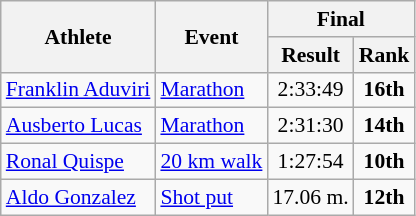<table class=wikitable style="font-size:90%">
<tr>
<th rowspan="2">Athlete</th>
<th rowspan="2">Event</th>
<th colspan="2">Final</th>
</tr>
<tr>
<th>Result</th>
<th>Rank</th>
</tr>
<tr>
<td><a href='#'>Franklin Aduviri</a></td>
<td><a href='#'>Marathon</a></td>
<td align=center>2:33:49</td>
<td align=center><strong>16th</strong></td>
</tr>
<tr>
<td><a href='#'>Ausberto Lucas</a></td>
<td><a href='#'>Marathon</a></td>
<td align=center>2:31:30</td>
<td align=center><strong>14th</strong></td>
</tr>
<tr>
<td><a href='#'>Ronal Quispe</a></td>
<td><a href='#'>20 km walk</a></td>
<td align=center>1:27:54</td>
<td align=center><strong>10th</strong></td>
</tr>
<tr>
<td><a href='#'>Aldo Gonzalez</a></td>
<td><a href='#'>Shot put</a></td>
<td align=center>17.06 m.</td>
<td align=center><strong>12th</strong></td>
</tr>
</table>
